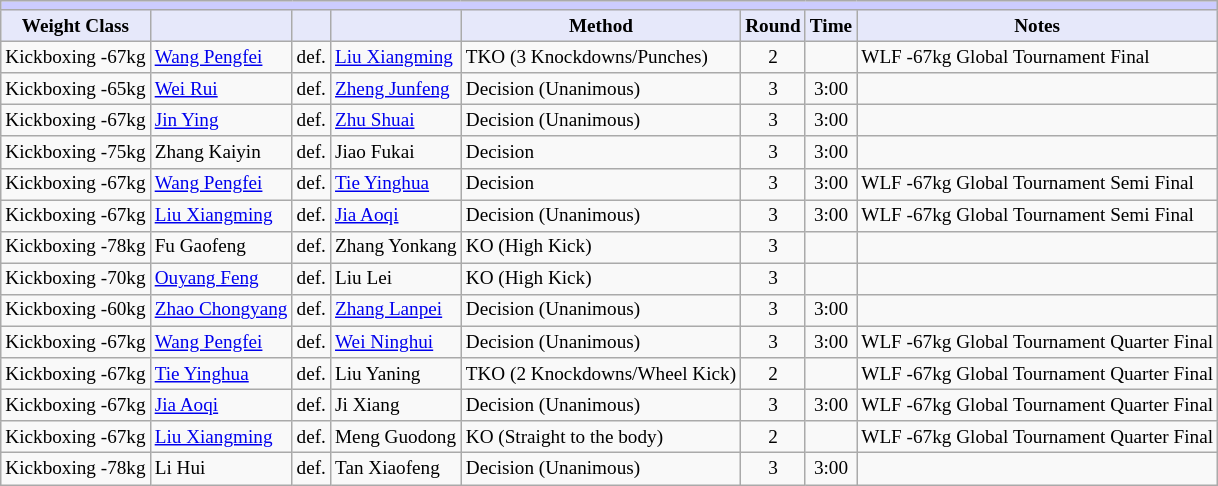<table class="wikitable" style="font-size: 80%;">
<tr>
<th colspan="8" style="background-color: #ccf; color: #000080; text-align: center;"></th>
</tr>
<tr>
<th colspan="1" style="background-color: #E6E8FA; color: #000000; text-align: center;">Weight Class</th>
<th colspan="1" style="background-color: #E6E8FA; color: #000000; text-align: center;"></th>
<th colspan="1" style="background-color: #E6E8FA; color: #000000; text-align: center;"></th>
<th colspan="1" style="background-color: #E6E8FA; color: #000000; text-align: center;"></th>
<th colspan="1" style="background-color: #E6E8FA; color: #000000; text-align: center;">Method</th>
<th colspan="1" style="background-color: #E6E8FA; color: #000000; text-align: center;">Round</th>
<th colspan="1" style="background-color: #E6E8FA; color: #000000; text-align: center;">Time</th>
<th colspan="1" style="background-color: #E6E8FA; color: #000000; text-align: center;">Notes</th>
</tr>
<tr>
<td>Kickboxing -67kg</td>
<td> <a href='#'>Wang Pengfei</a></td>
<td align=center>def.</td>
<td> <a href='#'>Liu Xiangming</a></td>
<td>TKO (3 Knockdowns/Punches)</td>
<td align=center>2</td>
<td align=center></td>
<td>WLF -67kg Global Tournament Final</td>
</tr>
<tr>
<td>Kickboxing -65kg</td>
<td> <a href='#'>Wei Rui</a></td>
<td align=center>def.</td>
<td> <a href='#'>Zheng Junfeng</a></td>
<td>Decision (Unanimous)</td>
<td align=center>3</td>
<td align=center>3:00</td>
<td></td>
</tr>
<tr>
<td>Kickboxing -67kg</td>
<td> <a href='#'>Jin Ying</a></td>
<td align=center>def.</td>
<td> <a href='#'>Zhu Shuai</a></td>
<td>Decision (Unanimous)</td>
<td align=center>3</td>
<td align=center>3:00</td>
<td></td>
</tr>
<tr>
<td>Kickboxing -75kg</td>
<td> Zhang Kaiyin</td>
<td align=center>def.</td>
<td> Jiao Fukai</td>
<td>Decision</td>
<td align=center>3</td>
<td align=center>3:00</td>
<td></td>
</tr>
<tr>
<td>Kickboxing -67kg</td>
<td> <a href='#'>Wang Pengfei</a></td>
<td align=center>def.</td>
<td> <a href='#'>Tie Yinghua</a></td>
<td>Decision</td>
<td align=center>3</td>
<td align=center>3:00</td>
<td>WLF -67kg Global Tournament Semi Final</td>
</tr>
<tr>
<td>Kickboxing -67kg</td>
<td> <a href='#'>Liu Xiangming</a></td>
<td align=center>def.</td>
<td> <a href='#'>Jia Aoqi</a></td>
<td>Decision (Unanimous)</td>
<td align=center>3</td>
<td align=center>3:00</td>
<td>WLF -67kg Global Tournament Semi Final</td>
</tr>
<tr>
<td>Kickboxing -78kg</td>
<td> Fu Gaofeng</td>
<td align=center>def.</td>
<td> Zhang Yonkang</td>
<td>KO (High Kick)</td>
<td align=center>3</td>
<td align=center></td>
<td></td>
</tr>
<tr>
<td>Kickboxing -70kg</td>
<td> <a href='#'>Ouyang Feng</a></td>
<td align=center>def.</td>
<td> Liu Lei</td>
<td>KO (High Kick)</td>
<td align=center>3</td>
<td align=center></td>
<td></td>
</tr>
<tr>
<td>Kickboxing -60kg</td>
<td> <a href='#'>Zhao Chongyang</a></td>
<td align=center>def.</td>
<td> <a href='#'>Zhang Lanpei</a></td>
<td>Decision (Unanimous)</td>
<td align=center>3</td>
<td align=center>3:00</td>
<td></td>
</tr>
<tr>
<td>Kickboxing -67kg</td>
<td> <a href='#'>Wang Pengfei</a></td>
<td align=center>def.</td>
<td> <a href='#'>Wei Ninghui</a></td>
<td>Decision (Unanimous)</td>
<td align=center>3</td>
<td align=center>3:00</td>
<td>WLF -67kg Global Tournament Quarter Final</td>
</tr>
<tr>
<td>Kickboxing -67kg</td>
<td> <a href='#'>Tie Yinghua</a></td>
<td align=center>def.</td>
<td> Liu Yaning</td>
<td>TKO (2 Knockdowns/Wheel Kick)</td>
<td align=center>2</td>
<td align=center></td>
<td>WLF -67kg Global Tournament Quarter Final</td>
</tr>
<tr>
<td>Kickboxing -67kg</td>
<td> <a href='#'>Jia Aoqi</a></td>
<td align=center>def.</td>
<td> Ji Xiang</td>
<td>Decision (Unanimous)</td>
<td align=center>3</td>
<td align=center>3:00</td>
<td>WLF -67kg Global Tournament Quarter Final</td>
</tr>
<tr>
<td>Kickboxing -67kg</td>
<td> <a href='#'>Liu Xiangming</a></td>
<td align=center>def.</td>
<td> Meng Guodong</td>
<td>KO (Straight to the body)</td>
<td align=center>2</td>
<td align=center></td>
<td>WLF -67kg Global Tournament Quarter Final</td>
</tr>
<tr>
<td>Kickboxing -78kg</td>
<td> Li Hui</td>
<td align=center>def.</td>
<td> Tan Xiaofeng</td>
<td>Decision (Unanimous)</td>
<td align=center>3</td>
<td align=center>3:00</td>
<td></td>
</tr>
</table>
